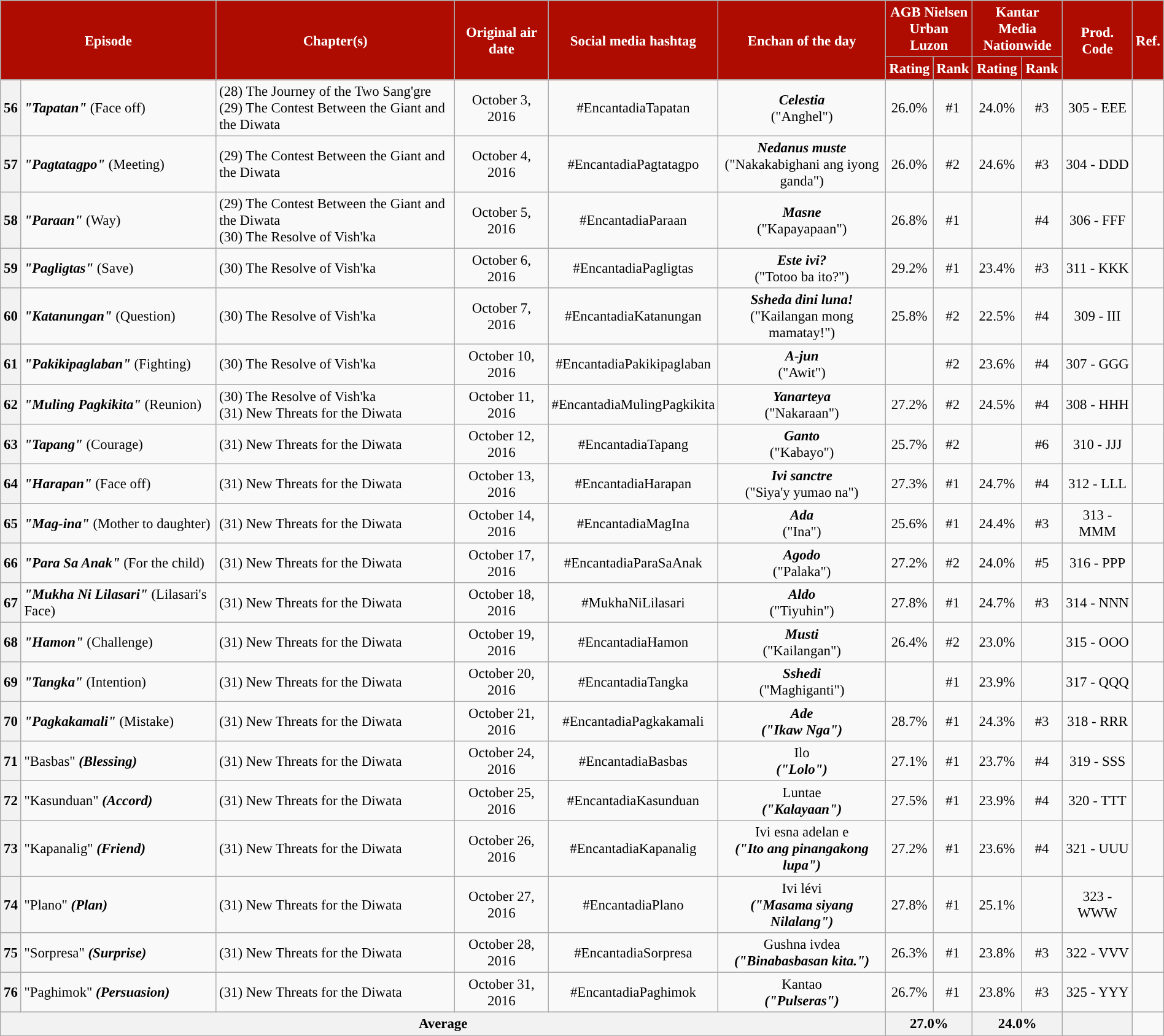<table class="wikitable" style="text-align:center; font-size:95%; line-height:18px;" width="100%">
<tr>
<th colspan="2" rowspan="2" style="background:#AE0C00; color:#ffffff">Episode</th>
<th rowspan="2" style="background:#AE0C00; color:#ffffff">Chapter(s)</th>
<th rowspan="2" style="background:#AE0C00; color:#ffffff">Original air date</th>
<th rowspan="2" style="background:#AE0C00; color:#ffffff">Social media hashtag</th>
<th rowspan="2" style="background:#AE0C00; width:175px; color:#ffffff">Enchan of the day</th>
<th colspan="2" style="background:#AE0C00; color:#ffffff">AGB Nielsen<br>Urban Luzon</th>
<th colspan="2" style="background:#AE0C00; color:#ffffff">Kantar Media<br>Nationwide</th>
<th rowspan="2" style="background:#AE0C00; color:#ffffff">Prod. Code</th>
<th rowspan="2" style="background:#AE0C00; color:#ffffff">Ref.</th>
</tr>
<tr style="text-align: center style=">
<th style="background:#AE0C00; color:#ffffff">Rating</th>
<th style="background:#AE0C00; color:#ffffff">Rank</th>
<th style="background:#AE0C00; color:#ffffff">Rating</th>
<th style="background:#AE0C00; color:#ffffff">Rank</th>
</tr>
<tr style="text-align: center">
<th>56</th>
<td style="text-align: left;"><strong><em>"Tapatan"</em></strong> (Face off)</td>
<td style="text-align: left;">(28) The Journey of the Two Sang'gre<br>(29) The Contest Between the Giant and the Diwata</td>
<td>October 3, 2016</td>
<td>#EncantadiaTapatan</td>
<td><strong><em>Celestia</em></strong><br>("Anghel")</td>
<td>26.0%</td>
<td>#1</td>
<td>24.0%</td>
<td>#3</td>
<td>305 - EEE</td>
<td></td>
</tr>
<tr>
<th>57</th>
<td style="text-align: left;"><strong><em>"Pagtatagpo"</em></strong> (Meeting)</td>
<td style="text-align: left;">(29) The Contest Between the Giant and the Diwata</td>
<td>October 4, 2016</td>
<td>#EncantadiaPagtatagpo</td>
<td><strong><em>Nedanus muste</em></strong><br>("Nakakabighani ang iyong ganda")</td>
<td>26.0%</td>
<td>#2</td>
<td>24.6%</td>
<td>#3</td>
<td>304 - DDD</td>
<td></td>
</tr>
<tr>
<th>58</th>
<td style="text-align: left;"><strong><em>"Paraan"</em></strong> (Way)</td>
<td style="text-align: left;">(29) The Contest Between the Giant and the Diwata<br>(30) The Resolve of Vish'ka</td>
<td>October 5, 2016</td>
<td>#EncantadiaParaan</td>
<td><strong><em>Masne</em></strong><br>("Kapayapaan")</td>
<td>26.8%</td>
<td>#1</td>
<td></td>
<td>#4</td>
<td>306 - FFF</td>
<td></td>
</tr>
<tr>
<th>59</th>
<td style="text-align: left;"><strong><em>"Pagligtas"</em></strong> (Save)</td>
<td style="text-align: left;">(30) The Resolve of Vish'ka</td>
<td>October 6, 2016</td>
<td>#EncantadiaPagligtas</td>
<td><strong><em>Este ivi?</em></strong><br>("Totoo ba ito?")</td>
<td>29.2%</td>
<td>#1</td>
<td>23.4%</td>
<td>#3</td>
<td>311 - KKK</td>
<td></td>
</tr>
<tr>
<th>60</th>
<td style="text-align: left;"><strong><em>"Katanungan"</em></strong> (Question)</td>
<td style="text-align: left;">(30) The Resolve of Vish'ka</td>
<td>October 7, 2016</td>
<td>#EncantadiaKatanungan</td>
<td><strong><em>Ssheda dini luna!</em></strong><br>("Kailangan mong mamatay!")</td>
<td>25.8%</td>
<td>#2</td>
<td>22.5%</td>
<td>#4</td>
<td>309 - III</td>
<td></td>
</tr>
<tr>
<th>61</th>
<td style="text-align: left;"><strong><em>"Pakikipaglaban"</em></strong> (Fighting)</td>
<td style="text-align: left;">(30) The Resolve of Vish'ka</td>
<td>October 10, 2016</td>
<td>#EncantadiaPakikipaglaban</td>
<td><strong><em>A-jun</em></strong><br>("Awit")</td>
<td></td>
<td>#2</td>
<td>23.6%</td>
<td>#4</td>
<td>307 - GGG</td>
<td></td>
</tr>
<tr>
<th>62</th>
<td style="text-align: left;"><strong><em>"Muling Pagkikita"</em></strong> (Reunion)</td>
<td style="text-align: left;">(30) The Resolve of Vish'ka<br>(31) New Threats for the Diwata</td>
<td>October 11, 2016</td>
<td>#EncantadiaMulingPagkikita</td>
<td><strong><em>Yanarteya</em></strong><br>("Nakaraan")</td>
<td>27.2%</td>
<td>#2</td>
<td>24.5%</td>
<td>#4</td>
<td>308 - HHH</td>
<td></td>
</tr>
<tr>
<th>63</th>
<td style="text-align: left;"><strong><em>"Tapang"</em></strong> (Courage)</td>
<td style="text-align: left;">(31) New Threats for the Diwata</td>
<td>October 12, 2016</td>
<td>#EncantadiaTapang</td>
<td><strong><em>Ganto</em></strong><br>("Kabayo")</td>
<td>25.7%</td>
<td>#2</td>
<td></td>
<td>#6</td>
<td>310 - JJJ</td>
<td></td>
</tr>
<tr>
<th>64</th>
<td style="text-align: left;"><strong><em>"Harapan"</em></strong> (Face off)</td>
<td style="text-align: left;">(31) New Threats for the Diwata</td>
<td>October 13, 2016</td>
<td>#EncantadiaHarapan</td>
<td><strong><em>Ivi sanctre</em></strong><br>("Siya'y yumao na")</td>
<td>27.3%</td>
<td>#1</td>
<td>24.7%</td>
<td>#4</td>
<td>312 - LLL</td>
<td></td>
</tr>
<tr>
<th>65</th>
<td style="text-align: left;"><strong><em>"Mag-ina"</em></strong> (Mother to daughter)</td>
<td style="text-align: left;">(31) New Threats for the Diwata</td>
<td>October 14, 2016</td>
<td>#EncantadiaMagIna</td>
<td><strong><em>Ada</em></strong><br>("Ina")</td>
<td>25.6%</td>
<td>#1</td>
<td>24.4%</td>
<td>#3</td>
<td>313 - MMM</td>
<td></td>
</tr>
<tr>
<th>66</th>
<td style="text-align: left;"><strong><em>"Para Sa Anak"</em></strong> (For the child)</td>
<td style="text-align: left;">(31) New Threats for the Diwata</td>
<td>October 17, 2016</td>
<td>#EncantadiaParaSaAnak</td>
<td><strong><em>Agodo</em></strong><br>("Palaka")</td>
<td>27.2%</td>
<td>#2</td>
<td>24.0%</td>
<td>#5</td>
<td>316 - PPP</td>
<td></td>
</tr>
<tr>
<th>67</th>
<td style="text-align: left;"><strong><em>"Mukha Ni Lilasari"</em></strong> (Lilasari's Face)</td>
<td style="text-align: left;">(31) New Threats for the Diwata</td>
<td>October 18, 2016</td>
<td>#MukhaNiLilasari</td>
<td><strong><em>Aldo</em></strong><br>("Tiyuhin")</td>
<td>27.8%</td>
<td>#1</td>
<td>24.7%</td>
<td>#3</td>
<td>314 - NNN</td>
<td></td>
</tr>
<tr>
<th>68</th>
<td style="text-align: left;"><strong><em>"Hamon"</em></strong> (Challenge)</td>
<td style="text-align: left;">(31) New Threats for the Diwata</td>
<td>October 19, 2016</td>
<td>#EncantadiaHamon</td>
<td><strong><em>Musti</em></strong><br>("Kailangan")</td>
<td>26.4%</td>
<td>#2</td>
<td>23.0%</td>
<td></td>
<td>315 - OOO</td>
<td></td>
</tr>
<tr>
<th>69</th>
<td style="text-align: left;"><strong><em>"Tangka"</em></strong> (Intention)</td>
<td style="text-align: left;">(31) New Threats for the Diwata</td>
<td>October 20, 2016</td>
<td>#EncantadiaTangka</td>
<td><strong><em>Sshedi</em></strong><br>("Maghiganti")</td>
<td></td>
<td>#1</td>
<td>23.9%</td>
<td></td>
<td>317 - QQQ</td>
<td></td>
</tr>
<tr>
<th>70</th>
<td style="text-align: left;"><strong><em>"Pagkakamali"</em></strong> (Mistake)</td>
<td style="text-align: left;">(31) New Threats for the Diwata</td>
<td>October 21, 2016</td>
<td>#EncantadiaPagkakamali</td>
<td><strong><em>Ade<em><br><strong>("Ikaw Nga")</td>
<td>28.7%</td>
<td>#1</td>
<td>24.3%</td>
<td>#3</td>
<td>318 - RRR</td>
<td></td>
</tr>
<tr>
<th>71</th>
<td style="text-align: left;"></em></strong>"Basbas"<strong><em> (Blessing)</td>
<td style="text-align: left;">(31) New Threats for the Diwata</td>
<td>October 24, 2016</td>
<td>#EncantadiaBasbas</td>
<td></em></strong>Ilo<strong><em><br>("Lolo")</td>
<td>27.1%</td>
<td>#1</td>
<td>23.7%</td>
<td>#4</td>
<td>319 - SSS</td>
<td></td>
</tr>
<tr>
<th>72</th>
<td style="text-align: left;"></em></strong>"Kasunduan"<strong><em> (Accord)</td>
<td style="text-align: left;">(31) New Threats for the Diwata</td>
<td>October 25, 2016</td>
<td>#EncantadiaKasunduan</td>
<td></em></strong>Luntae<strong><em><br>("Kalayaan")</td>
<td>27.5%</td>
<td>#1</td>
<td>23.9%</td>
<td>#4</td>
<td>320 - TTT</td>
<td></td>
</tr>
<tr>
<th>73</th>
<td style="text-align: left;"></em></strong>"Kapanalig"<strong><em> (Friend)</td>
<td style="text-align: left;">(31) New Threats for the Diwata</td>
<td>October 26, 2016</td>
<td>#EncantadiaKapanalig</td>
<td></em></strong>Ivi esna adelan e<strong><em><br>("Ito ang pinangakong lupa")</td>
<td>27.2%</td>
<td>#1</td>
<td>23.6%</td>
<td>#4</td>
<td>321 - UUU</td>
<td></td>
</tr>
<tr>
<th>74</th>
<td style="text-align: left;"></em></strong>"Plano"<strong><em> (Plan)</td>
<td style="text-align: left;">(31) New Threats for the Diwata</td>
<td>October 27, 2016</td>
<td>#EncantadiaPlano</td>
<td></em></strong>Ivi lévi<strong><em><br>("Masama siyang Nilalang")</td>
<td>27.8%</td>
<td>#1</td>
<td>25.1%</td>
<td></td>
<td>323 - WWW</td>
<td></td>
</tr>
<tr>
<th>75</th>
<td style="text-align: left;"></em></strong>"Sorpresa"<strong><em> (Surprise)</td>
<td style="text-align: left;">(31) New Threats for the Diwata</td>
<td>October 28, 2016</td>
<td>#EncantadiaSorpresa</td>
<td></em></strong>Gushna ivdea<strong><em><br>("Binabasbasan kita.")</td>
<td>26.3%</td>
<td>#1</td>
<td>23.8%</td>
<td>#3</td>
<td>322 - VVV</td>
<td></td>
</tr>
<tr>
<th>76</th>
<td style="text-align: left;"></em></strong>"Paghimok"<strong><em> (Persuasion)</td>
<td style="text-align: left;">(31) New Threats for the Diwata</td>
<td>October 31, 2016</td>
<td>#EncantadiaPaghimok</td>
<td></em></strong>Kantao<strong><em><br>("Pulseras")</td>
<td>26.7%</td>
<td>#1</td>
<td>23.8%</td>
<td>#3</td>
<td>325 - YYY</td>
<td></td>
</tr>
<tr>
<th colspan="6">Average</th>
<th colspan="2">27.0%</th>
<th colspan="2">24.0%</th>
<th></th>
</tr>
<tr>
</tr>
</table>
